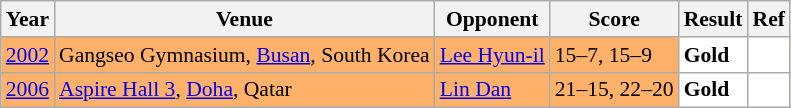<table class="sortable wikitable" style="font-size: 90%">
<tr>
<th>Year</th>
<th>Venue</th>
<th>Opponent</th>
<th>Score</th>
<th>Result</th>
<th>Ref</th>
</tr>
<tr style="background:#FFB069">
<td align="center"><a href='#'>2002</a></td>
<td align="left">Gangseo Gymnasium, <a href='#'>Busan</a>, South Korea</td>
<td align="left"> <a href='#'>Lee Hyun-il</a></td>
<td align="left">15–7, 15–9</td>
<td style="text-align:left; background:white"> <strong>Gold</strong></td>
<td style="text-align:center; background:white"></td>
</tr>
<tr style="background:#FFB069">
<td align="center"><a href='#'>2006</a></td>
<td align="left"><a href='#'>Aspire Hall 3</a>, <a href='#'>Doha</a>, Qatar</td>
<td align="left"> <a href='#'>Lin Dan</a></td>
<td align="left">21–15, 22–20</td>
<td style="text-align:left; background:white"> <strong>Gold</strong></td>
<td style="text-align:center; background:white"></td>
</tr>
</table>
